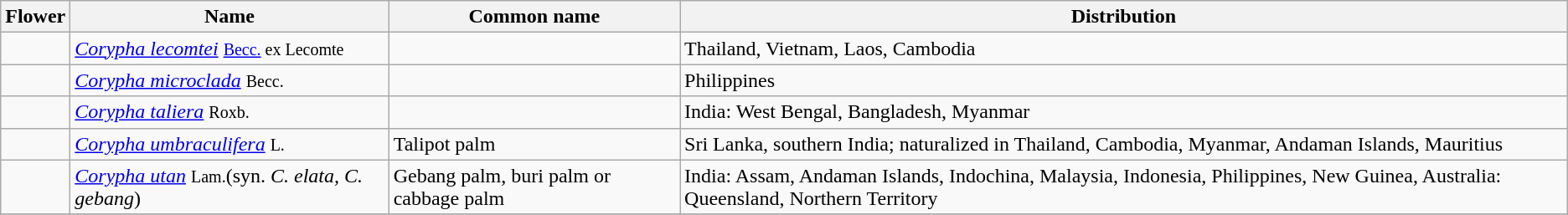<table class="wikitable sortable">
<tr>
<th>Flower</th>
<th>Name</th>
<th>Common name</th>
<th>Distribution</th>
</tr>
<tr>
<td></td>
<td><em><a href='#'>Corypha lecomtei</a></em> <small><a href='#'>Becc.</a> ex Lecomte</small></td>
<td></td>
<td>Thailand, Vietnam, Laos, Cambodia</td>
</tr>
<tr>
<td></td>
<td><em><a href='#'>Corypha microclada</a></em> <small>Becc.</small></td>
<td></td>
<td>Philippines</td>
</tr>
<tr>
<td></td>
<td><em><a href='#'>Corypha taliera</a></em> <small>Roxb.</small></td>
<td></td>
<td>India: West Bengal, Bangladesh, Myanmar</td>
</tr>
<tr>
<td></td>
<td><em><a href='#'>Corypha umbraculifera</a></em> <small>L.</small></td>
<td>Talipot palm</td>
<td>Sri Lanka, southern India; naturalized in Thailand, Cambodia, Myanmar, Andaman Islands, Mauritius</td>
</tr>
<tr>
<td></td>
<td><em><a href='#'>Corypha utan</a></em> <small>Lam.</small>(syn. <em>C. elata, C. gebang</em>)</td>
<td>Gebang palm, buri palm or cabbage palm</td>
<td>India: Assam, Andaman Islands, Indochina, Malaysia, Indonesia, Philippines, New Guinea, Australia: Queensland, Northern Territory</td>
</tr>
<tr>
</tr>
</table>
